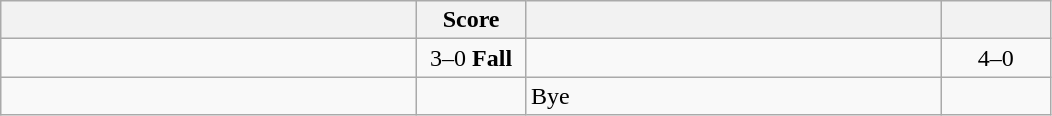<table class="wikitable" style="text-align: center; ">
<tr>
<th align="right" width="270"></th>
<th width="65">Score</th>
<th align="left" width="270"></th>
<th width="65"></th>
</tr>
<tr>
<td align="left"><strong></strong></td>
<td>3–0 <strong>Fall</strong></td>
<td align="left"></td>
<td>4–0 <strong></strong></td>
</tr>
<tr>
<td align="left"><strong></strong></td>
<td></td>
<td align="left">Bye</td>
<td></td>
</tr>
</table>
